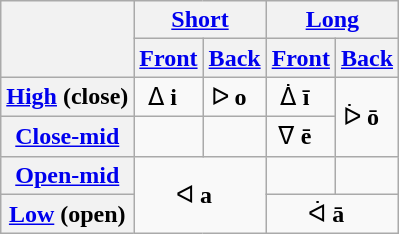<table class="wikitable" style="text-align:center;">
<tr>
<th rowspan=2></th>
<th colspan=2><a href='#'>Short</a></th>
<th colspan=2><a href='#'>Long</a></th>
</tr>
<tr>
<th><a href='#'>Front</a></th>
<th><a href='#'>Back</a></th>
<th><a href='#'>Front</a></th>
<th><a href='#'>Back</a></th>
</tr>
<tr>
<th><a href='#'>High</a> (close)</th>
<td>ᐃ <strong>i</strong>  </td>
<td>ᐅ <strong>o</strong>  </td>
<td>ᐄ <strong>ī</strong>  </td>
<td rowspan=2>ᐆ <strong>ō</strong>  </td>
</tr>
<tr>
<th><a href='#'>Close-mid</a></th>
<td></td>
<td></td>
<td>ᐁ <strong>ē</strong>  </td>
</tr>
<tr>
<th><a href='#'>Open-mid</a></th>
<td rowspan=2 colspan=2>ᐊ <strong>a</strong>  </td>
<td></td>
<td></td>
</tr>
<tr>
<th><a href='#'>Low</a> (open)</th>
<td colspan=2>ᐋ <strong>ā</strong>  </td>
</tr>
</table>
